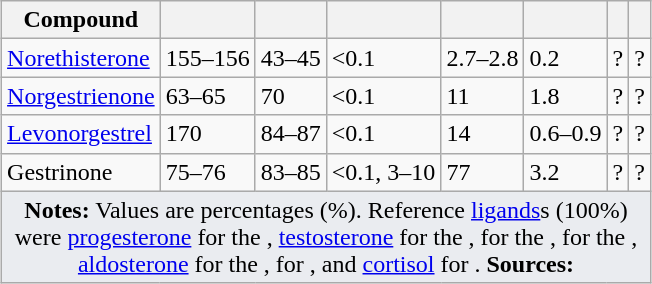<table class="wikitable mw-collapsible mw-collapsed" style="text-align:left; margin-left:auto; margin-right:auto; border:none;">
<tr>
<th>Compound</th>
<th></th>
<th></th>
<th></th>
<th></th>
<th></th>
<th></th>
<th></th>
</tr>
<tr>
<td><a href='#'>Norethisterone</a></td>
<td>155–156</td>
<td>43–45</td>
<td><0.1</td>
<td>2.7–2.8</td>
<td>0.2</td>
<td>?</td>
<td>?</td>
</tr>
<tr>
<td><a href='#'>Norgestrienone</a></td>
<td>63–65</td>
<td>70</td>
<td><0.1</td>
<td>11</td>
<td>1.8</td>
<td>?</td>
<td>?</td>
</tr>
<tr>
<td><a href='#'>Levonorgestrel</a></td>
<td>170</td>
<td>84–87</td>
<td><0.1</td>
<td>14</td>
<td>0.6–0.9</td>
<td>?</td>
<td>?</td>
</tr>
<tr>
<td>Gestrinone</td>
<td>75–76</td>
<td>83–85</td>
<td><0.1, 3–10</td>
<td>77</td>
<td>3.2</td>
<td>?</td>
<td>?</td>
</tr>
<tr class="sortbottom">
<td colspan="8" style="width: 1px; background-color:#eaecf0; text-align: center;"><strong>Notes:</strong> Values are percentages (%). Reference <a href='#'>ligands</a>s (100%) were <a href='#'>progesterone</a> for the , <a href='#'>testosterone</a> for the , <a href='#'></a> for the ,  for the , <a href='#'>aldosterone</a> for the ,  for , and <a href='#'>cortisol</a> for . <strong>Sources:</strong> </td>
</tr>
</table>
